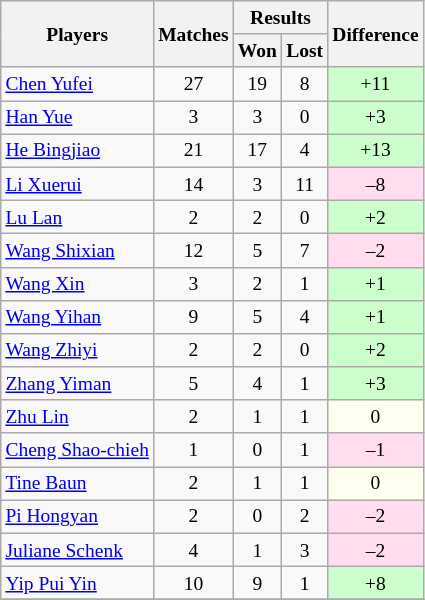<table class=wikitable style="text-align:center; font-size:small">
<tr>
<th rowspan="2">Players</th>
<th rowspan="2">Matches</th>
<th colspan="2">Results</th>
<th rowspan="2">Difference</th>
</tr>
<tr>
<th>Won</th>
<th>Lost</th>
</tr>
<tr>
<td align="left"> <a href='#'>Chen Yufei</a></td>
<td>27</td>
<td>19</td>
<td>8</td>
<td bgcolor="#ccffcc">+11</td>
</tr>
<tr>
<td align="left"> <a href='#'>Han Yue</a></td>
<td>3</td>
<td>3</td>
<td>0</td>
<td bgcolor="#ccffcc">+3</td>
</tr>
<tr>
<td align="left"> <a href='#'>He Bingjiao</a></td>
<td>21</td>
<td>17</td>
<td>4</td>
<td bgcolor="#ccffcc">+13</td>
</tr>
<tr>
<td align="left"> <a href='#'>Li Xuerui</a></td>
<td>14</td>
<td>3</td>
<td>11</td>
<td bgcolor="#ffddee">–8</td>
</tr>
<tr>
<td align="left"> <a href='#'>Lu Lan</a></td>
<td>2</td>
<td>2</td>
<td>0</td>
<td bgcolor="#ccffcc">+2</td>
</tr>
<tr>
<td align="left"> <a href='#'>Wang Shixian</a></td>
<td>12</td>
<td>5</td>
<td>7</td>
<td bgcolor="#ffddee">–2</td>
</tr>
<tr>
<td align="left"> <a href='#'>Wang Xin</a></td>
<td>3</td>
<td>2</td>
<td>1</td>
<td bgcolor="#ccffcc">+1</td>
</tr>
<tr>
<td align="left"> <a href='#'>Wang Yihan</a></td>
<td>9</td>
<td>5</td>
<td>4</td>
<td bgcolor="#ccffcc">+1</td>
</tr>
<tr>
<td align="left"> <a href='#'>Wang Zhiyi</a></td>
<td>2</td>
<td>2</td>
<td>0</td>
<td bgcolor="#ccffcc">+2</td>
</tr>
<tr>
<td align="left"> <a href='#'>Zhang Yiman</a></td>
<td>5</td>
<td>4</td>
<td>1</td>
<td bgcolor="#ccffcc">+3</td>
</tr>
<tr>
<td align="left"> <a href='#'>Zhu Lin</a></td>
<td>2</td>
<td>1</td>
<td>1</td>
<td bgcolor="#fffff0">0</td>
</tr>
<tr>
<td align="left"> <a href='#'>Cheng Shao-chieh</a></td>
<td>1</td>
<td>0</td>
<td>1</td>
<td bgcolor="#ffddee">–1</td>
</tr>
<tr>
<td align="left"> <a href='#'>Tine Baun</a></td>
<td>2</td>
<td>1</td>
<td>1</td>
<td bgcolor="#fffff0">0</td>
</tr>
<tr>
<td align="left"> <a href='#'>Pi Hongyan</a></td>
<td>2</td>
<td>0</td>
<td>2</td>
<td bgcolor="#ffddee">–2</td>
</tr>
<tr>
<td align="left"> <a href='#'>Juliane Schenk</a></td>
<td>4</td>
<td>1</td>
<td>3</td>
<td bgcolor="#ffddee">–2</td>
</tr>
<tr>
<td align="left"> <a href='#'>Yip Pui Yin</a></td>
<td>10</td>
<td>9</td>
<td>1</td>
<td bgcolor="#ccffcc">+8</td>
</tr>
<tr>
</tr>
</table>
